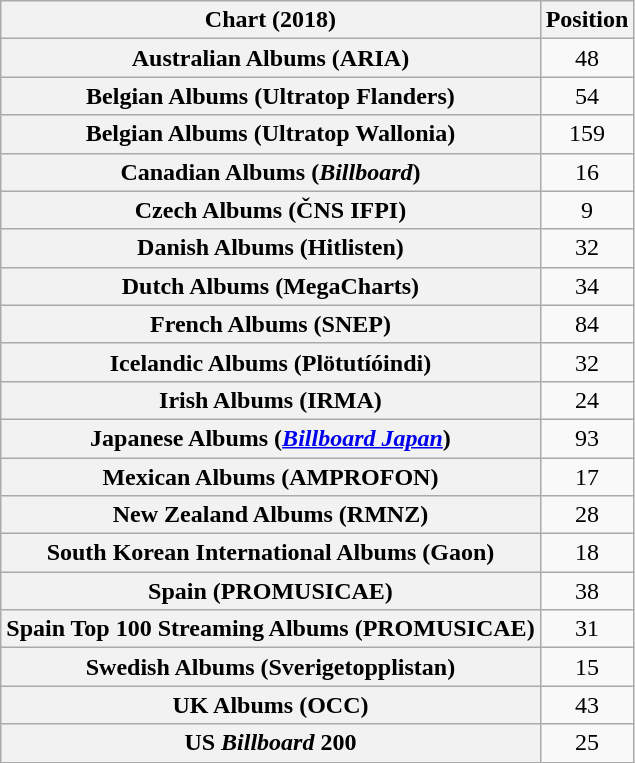<table class="wikitable sortable plainrowheaders" style="text-align:center">
<tr>
<th scope="col">Chart (2018)</th>
<th scope="col">Position</th>
</tr>
<tr>
<th scope="row">Australian Albums (ARIA)</th>
<td>48</td>
</tr>
<tr>
<th scope="row">Belgian Albums (Ultratop Flanders)</th>
<td>54</td>
</tr>
<tr>
<th scope="row">Belgian Albums (Ultratop Wallonia)</th>
<td>159</td>
</tr>
<tr>
<th scope="row">Canadian Albums (<em>Billboard</em>)</th>
<td>16</td>
</tr>
<tr>
<th scope="row">Czech Albums (ČNS IFPI)</th>
<td>9</td>
</tr>
<tr>
<th scope="row">Danish Albums (Hitlisten)</th>
<td>32</td>
</tr>
<tr>
<th scope="row">Dutch Albums (MegaCharts)</th>
<td>34</td>
</tr>
<tr>
<th scope="row">French Albums (SNEP)</th>
<td>84</td>
</tr>
<tr>
<th scope="row">Icelandic Albums (Plötutíóindi)</th>
<td>32</td>
</tr>
<tr>
<th scope="row">Irish Albums (IRMA)</th>
<td>24</td>
</tr>
<tr>
<th scope="row">Japanese Albums (<em><a href='#'>Billboard Japan</a></em>)</th>
<td>93</td>
</tr>
<tr>
<th scope="row">Mexican Albums (AMPROFON)</th>
<td>17</td>
</tr>
<tr>
<th scope="row">New Zealand Albums (RMNZ)</th>
<td>28</td>
</tr>
<tr>
<th scope="row">South Korean International Albums (Gaon)</th>
<td>18</td>
</tr>
<tr>
<th scope="row">Spain (PROMUSICAE)</th>
<td>38</td>
</tr>
<tr>
<th scope="row">Spain Top 100 Streaming Albums (PROMUSICAE)</th>
<td>31</td>
</tr>
<tr>
<th scope="row">Swedish Albums (Sverigetopplistan)</th>
<td>15</td>
</tr>
<tr>
<th scope="row">UK Albums (OCC)</th>
<td>43</td>
</tr>
<tr>
<th scope="row">US <em>Billboard</em> 200</th>
<td>25</td>
</tr>
</table>
